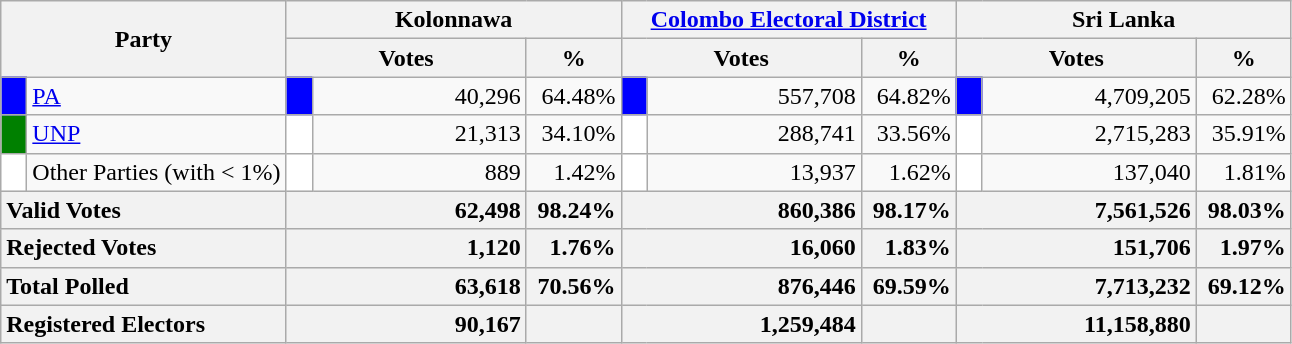<table class="wikitable">
<tr>
<th colspan="2" width="144px"rowspan="2">Party</th>
<th colspan="3" width="216px">Kolonnawa</th>
<th colspan="3" width="216px"><a href='#'>Colombo Electoral District</a></th>
<th colspan="3" width="216px">Sri Lanka</th>
</tr>
<tr>
<th colspan="2" width="144px">Votes</th>
<th>%</th>
<th colspan="2" width="144px">Votes</th>
<th>%</th>
<th colspan="2" width="144px">Votes</th>
<th>%</th>
</tr>
<tr>
<td style="background-color:blue;" width="10px"></td>
<td style="text-align:left;"><a href='#'>PA</a></td>
<td style="background-color:blue;" width="10px"></td>
<td style="text-align:right;">40,296</td>
<td style="text-align:right;">64.48%</td>
<td style="background-color:blue;" width="10px"></td>
<td style="text-align:right;">557,708</td>
<td style="text-align:right;">64.82%</td>
<td style="background-color:blue;" width="10px"></td>
<td style="text-align:right;">4,709,205</td>
<td style="text-align:right;">62.28%</td>
</tr>
<tr>
<td style="background-color:green;" width="10px"></td>
<td style="text-align:left;"><a href='#'>UNP</a></td>
<td style="background-color:white;" width="10px"></td>
<td style="text-align:right;">21,313</td>
<td style="text-align:right;">34.10%</td>
<td style="background-color:white;" width="10px"></td>
<td style="text-align:right;">288,741</td>
<td style="text-align:right;">33.56%</td>
<td style="background-color:white;" width="10px"></td>
<td style="text-align:right;">2,715,283</td>
<td style="text-align:right;">35.91%</td>
</tr>
<tr>
<td style="background-color:white;" width="10px"></td>
<td style="text-align:left;">Other Parties (with < 1%)</td>
<td style="background-color:white;" width="10px"></td>
<td style="text-align:right;">889</td>
<td style="text-align:right;">1.42%</td>
<td style="background-color:white;" width="10px"></td>
<td style="text-align:right;">13,937</td>
<td style="text-align:right;">1.62%</td>
<td style="background-color:white;" width="10px"></td>
<td style="text-align:right;">137,040</td>
<td style="text-align:right;">1.81%</td>
</tr>
<tr>
<th colspan="2" width="144px"style="text-align:left;">Valid Votes</th>
<th style="text-align:right;"colspan="2" width="144px">62,498</th>
<th style="text-align:right;">98.24%</th>
<th style="text-align:right;"colspan="2" width="144px">860,386</th>
<th style="text-align:right;">98.17%</th>
<th style="text-align:right;"colspan="2" width="144px">7,561,526</th>
<th style="text-align:right;">98.03%</th>
</tr>
<tr>
<th colspan="2" width="144px"style="text-align:left;">Rejected Votes</th>
<th style="text-align:right;"colspan="2" width="144px">1,120</th>
<th style="text-align:right;">1.76%</th>
<th style="text-align:right;"colspan="2" width="144px">16,060</th>
<th style="text-align:right;">1.83%</th>
<th style="text-align:right;"colspan="2" width="144px">151,706</th>
<th style="text-align:right;">1.97%</th>
</tr>
<tr>
<th colspan="2" width="144px"style="text-align:left;">Total Polled</th>
<th style="text-align:right;"colspan="2" width="144px">63,618</th>
<th style="text-align:right;">70.56%</th>
<th style="text-align:right;"colspan="2" width="144px">876,446</th>
<th style="text-align:right;">69.59%</th>
<th style="text-align:right;"colspan="2" width="144px">7,713,232</th>
<th style="text-align:right;">69.12%</th>
</tr>
<tr>
<th colspan="2" width="144px"style="text-align:left;">Registered Electors</th>
<th style="text-align:right;"colspan="2" width="144px">90,167</th>
<th></th>
<th style="text-align:right;"colspan="2" width="144px">1,259,484</th>
<th></th>
<th style="text-align:right;"colspan="2" width="144px">11,158,880</th>
<th></th>
</tr>
</table>
